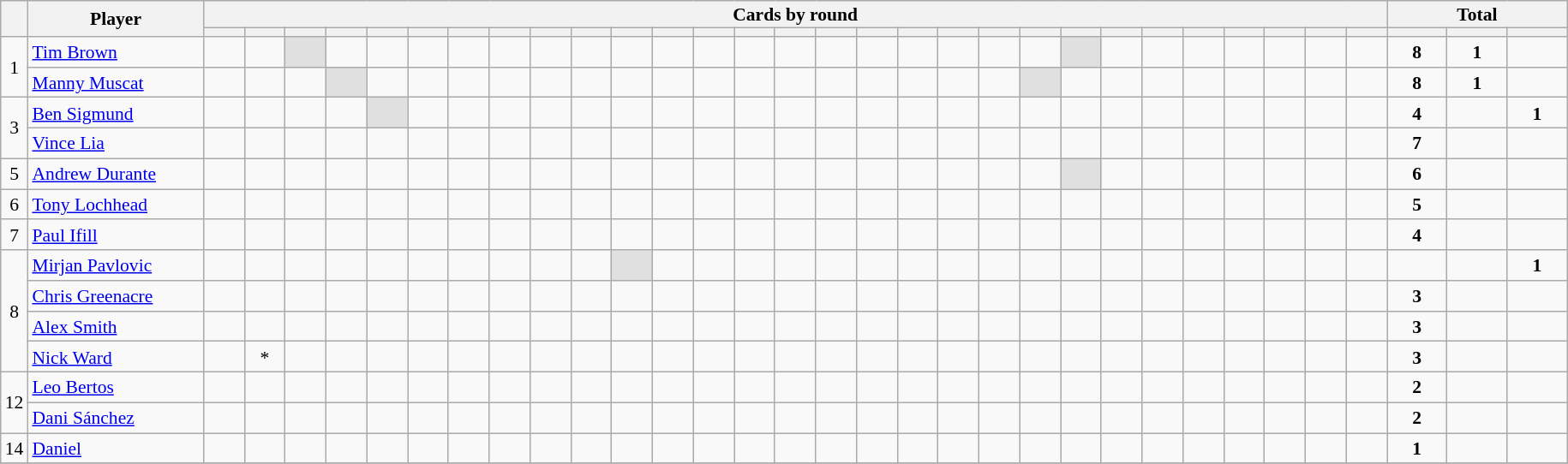<table class="wikitable" style="text-align:center; line-height: 100%; font-size:90%;">
<tr>
<th rowspan="2"></th>
<th rowspan="2" style="width:130px;">Player</th>
<th colspan="29">Cards by round</th>
<th colspan="3">Total</th>
</tr>
<tr>
<th width=25></th>
<th width=25></th>
<th width=25></th>
<th width=25></th>
<th width=25></th>
<th width=25></th>
<th width=25></th>
<th width=25></th>
<th width=25></th>
<th width=25></th>
<th width=25></th>
<th width=25></th>
<th width=25></th>
<th width=25></th>
<th width=25></th>
<th width=25></th>
<th width=25></th>
<th width=25></th>
<th width=25></th>
<th width=25></th>
<th width=25></th>
<th width=25></th>
<th width=25></th>
<th width=25></th>
<th width=25></th>
<th width=25></th>
<th width=25></th>
<th width=25></th>
<th width=25></th>
<th width=40></th>
<th width=40></th>
<th width=40></th>
</tr>
<tr>
<td rowspan=2>1</td>
<td align=left height=17> <a href='#'>Tim Brown</a></td>
<td></td>
<td></td>
<td style=background:#e0e0e0></td>
<td></td>
<td></td>
<td></td>
<td></td>
<td></td>
<td></td>
<td></td>
<td></td>
<td></td>
<td></td>
<td></td>
<td></td>
<td></td>
<td></td>
<td></td>
<td></td>
<td></td>
<td></td>
<td style=background:#e0e0e0></td>
<td></td>
<td></td>
<td></td>
<td></td>
<td></td>
<td></td>
<td></td>
<td><strong>8</strong></td>
<td><strong>1</strong></td>
<td></td>
</tr>
<tr>
<td align=left height=17> <a href='#'>Manny Muscat</a></td>
<td></td>
<td></td>
<td></td>
<td style=background:#e0e0e0></td>
<td></td>
<td></td>
<td></td>
<td></td>
<td></td>
<td></td>
<td></td>
<td></td>
<td></td>
<td></td>
<td></td>
<td></td>
<td></td>
<td></td>
<td></td>
<td></td>
<td style=background:#e0e0e0></td>
<td></td>
<td></td>
<td></td>
<td></td>
<td></td>
<td></td>
<td></td>
<td></td>
<td><strong>8</strong></td>
<td><strong>1</strong></td>
<td></td>
</tr>
<tr>
<td rowspan=2>3</td>
<td align=left height=17> <a href='#'>Ben Sigmund</a></td>
<td></td>
<td></td>
<td></td>
<td> </td>
<td style=background:#e0e0e0></td>
<td></td>
<td></td>
<td></td>
<td></td>
<td></td>
<td></td>
<td></td>
<td></td>
<td></td>
<td></td>
<td></td>
<td></td>
<td></td>
<td></td>
<td></td>
<td></td>
<td></td>
<td></td>
<td></td>
<td></td>
<td></td>
<td></td>
<td></td>
<td></td>
<td><strong>4</strong></td>
<td></td>
<td><strong>1</strong></td>
</tr>
<tr>
<td align=left height=17> <a href='#'>Vince Lia</a></td>
<td></td>
<td></td>
<td></td>
<td></td>
<td></td>
<td></td>
<td></td>
<td></td>
<td></td>
<td></td>
<td></td>
<td></td>
<td></td>
<td></td>
<td></td>
<td></td>
<td></td>
<td></td>
<td></td>
<td></td>
<td></td>
<td></td>
<td></td>
<td></td>
<td></td>
<td></td>
<td></td>
<td></td>
<td></td>
<td><strong>7</strong></td>
<td></td>
<td></td>
</tr>
<tr>
<td>5</td>
<td align=left height=17> <a href='#'>Andrew Durante</a></td>
<td></td>
<td></td>
<td></td>
<td></td>
<td></td>
<td></td>
<td></td>
<td></td>
<td></td>
<td></td>
<td></td>
<td></td>
<td></td>
<td></td>
<td></td>
<td></td>
<td></td>
<td></td>
<td></td>
<td></td>
<td></td>
<td style=background:#e0e0e0></td>
<td></td>
<td></td>
<td></td>
<td></td>
<td></td>
<td></td>
<td></td>
<td><strong>6</strong></td>
<td></td>
<td></td>
</tr>
<tr>
<td>6</td>
<td align=left height=17> <a href='#'>Tony Lochhead</a></td>
<td></td>
<td></td>
<td></td>
<td></td>
<td></td>
<td></td>
<td></td>
<td></td>
<td></td>
<td></td>
<td></td>
<td></td>
<td></td>
<td></td>
<td></td>
<td></td>
<td></td>
<td></td>
<td></td>
<td></td>
<td></td>
<td></td>
<td></td>
<td></td>
<td></td>
<td></td>
<td></td>
<td></td>
<td></td>
<td><strong>5</strong></td>
<td></td>
<td></td>
</tr>
<tr>
<td>7</td>
<td align=left height=17> <a href='#'>Paul Ifill</a></td>
<td></td>
<td></td>
<td></td>
<td></td>
<td></td>
<td></td>
<td></td>
<td></td>
<td></td>
<td></td>
<td></td>
<td></td>
<td></td>
<td></td>
<td></td>
<td></td>
<td></td>
<td></td>
<td></td>
<td></td>
<td></td>
<td></td>
<td></td>
<td></td>
<td></td>
<td></td>
<td></td>
<td></td>
<td></td>
<td><strong>4</strong></td>
<td></td>
<td></td>
</tr>
<tr>
<td rowspan=4>8</td>
<td align=left height=17> <a href='#'>Mirjan Pavlovic</a></td>
<td></td>
<td></td>
<td></td>
<td></td>
<td></td>
<td></td>
<td></td>
<td></td>
<td></td>
<td></td>
<td style=background:#e0e0e0></td>
<td></td>
<td></td>
<td></td>
<td></td>
<td></td>
<td></td>
<td></td>
<td></td>
<td></td>
<td></td>
<td></td>
<td></td>
<td></td>
<td></td>
<td></td>
<td></td>
<td></td>
<td></td>
<td></td>
<td></td>
<td><strong>1</strong></td>
</tr>
<tr>
<td align=left height=17> <a href='#'>Chris Greenacre</a></td>
<td></td>
<td></td>
<td></td>
<td></td>
<td></td>
<td></td>
<td></td>
<td></td>
<td></td>
<td></td>
<td></td>
<td></td>
<td></td>
<td></td>
<td></td>
<td></td>
<td></td>
<td></td>
<td></td>
<td></td>
<td></td>
<td></td>
<td></td>
<td></td>
<td></td>
<td></td>
<td></td>
<td></td>
<td></td>
<td><strong>3</strong></td>
<td></td>
<td></td>
</tr>
<tr>
<td align=left height=17> <a href='#'>Alex Smith</a></td>
<td></td>
<td></td>
<td></td>
<td></td>
<td></td>
<td></td>
<td></td>
<td></td>
<td></td>
<td></td>
<td></td>
<td></td>
<td></td>
<td></td>
<td></td>
<td></td>
<td></td>
<td></td>
<td></td>
<td></td>
<td></td>
<td></td>
<td></td>
<td></td>
<td></td>
<td></td>
<td></td>
<td></td>
<td></td>
<td><strong>3</strong></td>
<td></td>
<td></td>
</tr>
<tr>
<td align=left height=17> <a href='#'>Nick Ward</a></td>
<td></td>
<td>*</td>
<td></td>
<td></td>
<td></td>
<td></td>
<td></td>
<td></td>
<td></td>
<td></td>
<td></td>
<td></td>
<td></td>
<td></td>
<td></td>
<td></td>
<td></td>
<td></td>
<td></td>
<td></td>
<td></td>
<td></td>
<td></td>
<td></td>
<td></td>
<td></td>
<td></td>
<td></td>
<td></td>
<td><strong>3</strong></td>
<td></td>
<td></td>
</tr>
<tr>
<td rowspan=2>12</td>
<td align=left height=17> <a href='#'>Leo Bertos</a></td>
<td></td>
<td></td>
<td></td>
<td></td>
<td></td>
<td></td>
<td></td>
<td></td>
<td></td>
<td></td>
<td></td>
<td></td>
<td></td>
<td></td>
<td></td>
<td></td>
<td></td>
<td></td>
<td></td>
<td></td>
<td></td>
<td></td>
<td></td>
<td></td>
<td></td>
<td></td>
<td></td>
<td></td>
<td></td>
<td><strong>2</strong></td>
<td></td>
<td></td>
</tr>
<tr>
<td align=left height=17> <a href='#'>Dani Sánchez</a></td>
<td></td>
<td></td>
<td></td>
<td></td>
<td></td>
<td></td>
<td></td>
<td></td>
<td></td>
<td></td>
<td></td>
<td></td>
<td></td>
<td></td>
<td></td>
<td></td>
<td></td>
<td></td>
<td></td>
<td></td>
<td></td>
<td></td>
<td></td>
<td></td>
<td></td>
<td></td>
<td></td>
<td></td>
<td></td>
<td><strong>2</strong></td>
<td></td>
<td></td>
</tr>
<tr>
<td>14</td>
<td align=left height=17> <a href='#'>Daniel</a></td>
<td></td>
<td></td>
<td></td>
<td></td>
<td></td>
<td></td>
<td></td>
<td></td>
<td></td>
<td></td>
<td></td>
<td></td>
<td></td>
<td></td>
<td></td>
<td></td>
<td></td>
<td></td>
<td></td>
<td></td>
<td></td>
<td></td>
<td></td>
<td></td>
<td></td>
<td></td>
<td></td>
<td></td>
<td></td>
<td><strong>1</strong></td>
<td></td>
<td></td>
</tr>
<tr>
</tr>
</table>
